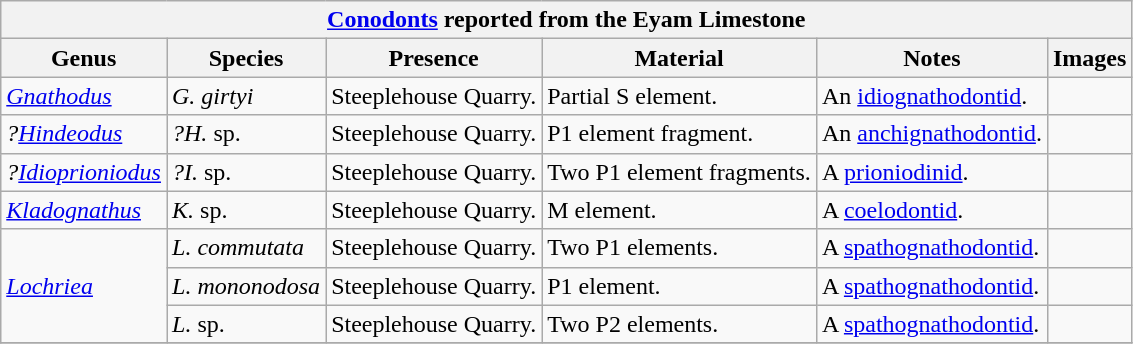<table class="wikitable" align="center">
<tr>
<th colspan="6" align="center"><strong><a href='#'>Conodonts</a> reported from the Eyam Limestone</strong></th>
</tr>
<tr>
<th>Genus</th>
<th>Species</th>
<th>Presence</th>
<th><strong>Material</strong></th>
<th>Notes</th>
<th>Images</th>
</tr>
<tr>
<td><em><a href='#'>Gnathodus</a></em></td>
<td><em>G. girtyi</em></td>
<td>Steeplehouse Quarry.</td>
<td>Partial S element.</td>
<td>An <a href='#'>idiognathodontid</a>.</td>
<td></td>
</tr>
<tr>
<td><em>?<a href='#'>Hindeodus</a></em></td>
<td><em>?H.</em> sp.</td>
<td>Steeplehouse Quarry.</td>
<td>P1 element fragment.</td>
<td>An <a href='#'>anchignathodontid</a>.</td>
<td></td>
</tr>
<tr>
<td><em>?<a href='#'>Idioprioniodus</a></em></td>
<td><em>?I.</em> sp.</td>
<td>Steeplehouse Quarry.</td>
<td>Two P1 element fragments.</td>
<td>A <a href='#'>prioniodinid</a>.</td>
<td></td>
</tr>
<tr>
<td><em><a href='#'>Kladognathus</a></em></td>
<td><em>K.</em> sp.</td>
<td>Steeplehouse Quarry.</td>
<td>M element.</td>
<td>A <a href='#'>coelodontid</a>.</td>
<td></td>
</tr>
<tr>
<td rowspan="3"><em><a href='#'>Lochriea</a></em></td>
<td><em>L. commutata</em></td>
<td>Steeplehouse Quarry.</td>
<td>Two P1 elements.</td>
<td>A <a href='#'>spathognathodontid</a>.</td>
<td></td>
</tr>
<tr>
<td><em>L. mononodosa</em></td>
<td>Steeplehouse Quarry.</td>
<td>P1 element.</td>
<td>A <a href='#'>spathognathodontid</a>.</td>
<td></td>
</tr>
<tr>
<td><em>L.</em> sp.</td>
<td>Steeplehouse Quarry.</td>
<td>Two P2 elements.</td>
<td>A <a href='#'>spathognathodontid</a>.</td>
<td></td>
</tr>
<tr>
</tr>
</table>
